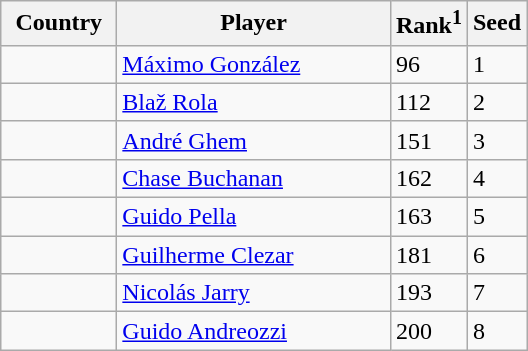<table class="sortable wikitable">
<tr>
<th width="70">Country</th>
<th width="175">Player</th>
<th>Rank<sup>1</sup></th>
<th>Seed</th>
</tr>
<tr>
<td></td>
<td><a href='#'>Máximo González</a></td>
<td>96</td>
<td>1</td>
</tr>
<tr>
<td></td>
<td><a href='#'>Blaž Rola</a></td>
<td>112</td>
<td>2</td>
</tr>
<tr>
<td></td>
<td><a href='#'>André Ghem</a></td>
<td>151</td>
<td>3</td>
</tr>
<tr>
<td></td>
<td><a href='#'>Chase Buchanan</a></td>
<td>162</td>
<td>4</td>
</tr>
<tr>
<td></td>
<td><a href='#'>Guido Pella</a></td>
<td>163</td>
<td>5</td>
</tr>
<tr>
<td></td>
<td><a href='#'>Guilherme Clezar</a></td>
<td>181</td>
<td>6</td>
</tr>
<tr>
<td></td>
<td><a href='#'>Nicolás Jarry</a></td>
<td>193</td>
<td>7</td>
</tr>
<tr>
<td></td>
<td><a href='#'>Guido Andreozzi</a></td>
<td>200</td>
<td>8</td>
</tr>
</table>
